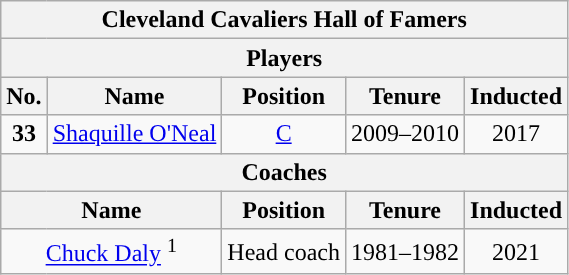<table class="wikitable" style="text-align:center">
<tr>
<th colspan="5">Cleveland Cavaliers Hall of Famers</th>
</tr>
<tr>
<th colspan="5" style="text-align:center; ">Players</th>
</tr>
<tr>
<th>No.</th>
<th>Name</th>
<th>Position</th>
<th>Tenure</th>
<th>Inducted</th>
</tr>
<tr>
<td><strong>33</strong></td>
<td><a href='#'>Shaquille O'Neal</a></td>
<td><a href='#'>C</a></td>
<td>2009–2010</td>
<td>2017</td>
</tr>
<tr>
<th colspan="5" style="text-align:center; ">Coaches</th>
</tr>
<tr>
<th colspan="2">Name</th>
<th>Position</th>
<th>Tenure</th>
<th>Inducted</th>
</tr>
<tr>
<td colspan="2"><a href='#'>Chuck Daly</a> <sup>1</sup></td>
<td>Head coach</td>
<td>1981–1982</td>
<td>2021</td>
</tr>
</table>
